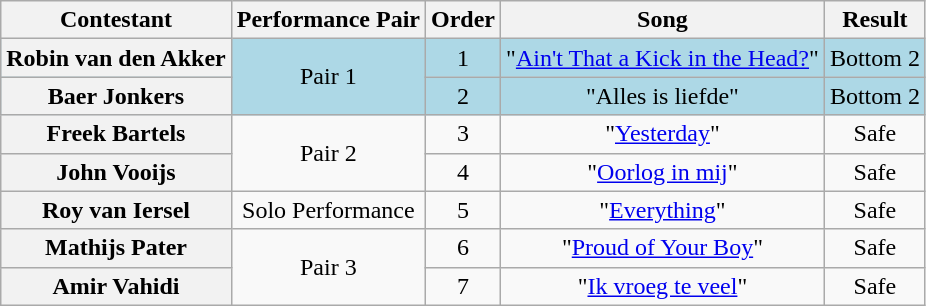<table class="wikitable plainrowheaders" style="text-align:center;">
<tr>
<th scope="col">Contestant</th>
<th scope="col">Performance Pair</th>
<th scope="col">Order</th>
<th scope="col">Song</th>
<th scope="col">Result</th>
</tr>
<tr style="background:lightblue;">
<th scope="row">Robin van den Akker</th>
<td rowspan="2">Pair 1</td>
<td>1</td>
<td>"<a href='#'>Ain't That a Kick in the Head?</a>"</td>
<td>Bottom 2</td>
</tr>
<tr style = "background:lightblue">
<th scope="row">Baer Jonkers</th>
<td>2</td>
<td>"Alles is liefde"</td>
<td>Bottom 2</td>
</tr>
<tr>
<th scope="row">Freek Bartels</th>
<td rowspan="2">Pair 2</td>
<td>3</td>
<td>"<a href='#'>Yesterday</a>"</td>
<td>Safe</td>
</tr>
<tr>
<th scope="row">John Vooijs</th>
<td>4</td>
<td>"<a href='#'>Oorlog in mij</a>"</td>
<td>Safe</td>
</tr>
<tr>
<th scope="row">Roy van Iersel</th>
<td rowspan="1">Solo Performance</td>
<td>5</td>
<td>"<a href='#'>Everything</a>"</td>
<td>Safe</td>
</tr>
<tr>
<th scope="row">Mathijs Pater</th>
<td rowspan="2">Pair 3</td>
<td>6</td>
<td>"<a href='#'>Proud of Your Boy</a>"</td>
<td>Safe</td>
</tr>
<tr>
<th scope="row">Amir Vahidi</th>
<td>7</td>
<td>"<a href='#'>Ik vroeg te veel</a>"</td>
<td>Safe</td>
</tr>
</table>
